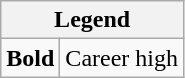<table class="wikitable mw-collapsible">
<tr>
<th colspan="2">Legend</th>
</tr>
<tr>
<td><strong>Bold</strong></td>
<td>Career high</td>
</tr>
</table>
